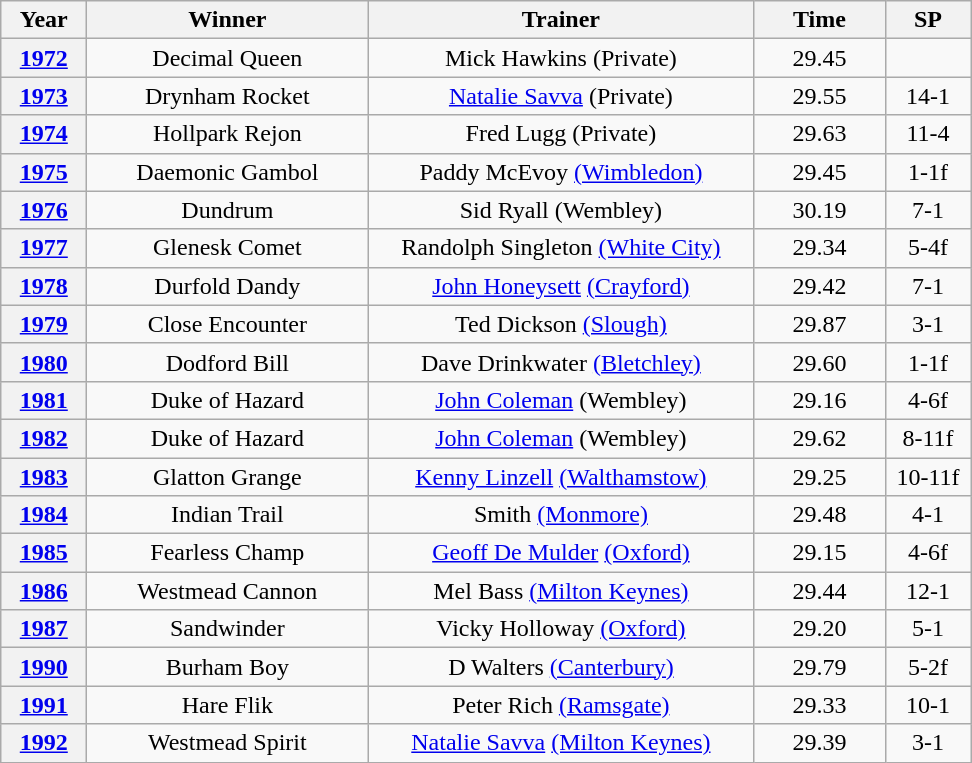<table class="wikitable" style="text-align:center">
<tr>
<th width=50>Year</th>
<th width=180>Winner</th>
<th width=250>Trainer</th>
<th width=80>Time</th>
<th width=50>SP</th>
</tr>
<tr>
<th><a href='#'>1972</a></th>
<td>Decimal Queen</td>
<td>Mick Hawkins (Private)</td>
<td>29.45</td>
<td></td>
</tr>
<tr>
<th><a href='#'>1973</a></th>
<td>Drynham Rocket</td>
<td><a href='#'>Natalie Savva</a> (Private)</td>
<td>29.55</td>
<td>14-1</td>
</tr>
<tr>
<th><a href='#'>1974</a></th>
<td>Hollpark Rejon</td>
<td>Fred Lugg (Private)</td>
<td>29.63</td>
<td>11-4</td>
</tr>
<tr>
<th><a href='#'>1975</a></th>
<td>Daemonic Gambol</td>
<td>Paddy McEvoy <a href='#'>(Wimbledon)</a></td>
<td>29.45</td>
<td>1-1f</td>
</tr>
<tr>
<th><a href='#'>1976</a></th>
<td>Dundrum</td>
<td>Sid Ryall (Wembley)</td>
<td>30.19</td>
<td>7-1</td>
</tr>
<tr>
<th><a href='#'>1977</a></th>
<td>Glenesk Comet</td>
<td>Randolph Singleton <a href='#'>(White City)</a></td>
<td>29.34</td>
<td>5-4f</td>
</tr>
<tr>
<th><a href='#'>1978</a></th>
<td>Durfold Dandy</td>
<td><a href='#'>John Honeysett</a> <a href='#'>(Crayford)</a></td>
<td>29.42</td>
<td>7-1</td>
</tr>
<tr>
<th><a href='#'>1979</a></th>
<td>Close Encounter</td>
<td>Ted Dickson <a href='#'>(Slough)</a></td>
<td>29.87</td>
<td>3-1</td>
</tr>
<tr>
<th><a href='#'>1980</a></th>
<td>Dodford Bill</td>
<td>Dave Drinkwater <a href='#'>(Bletchley)</a></td>
<td>29.60</td>
<td>1-1f</td>
</tr>
<tr>
<th><a href='#'>1981</a></th>
<td>Duke of Hazard</td>
<td><a href='#'>John Coleman</a> (Wembley)</td>
<td>29.16</td>
<td>4-6f</td>
</tr>
<tr>
<th><a href='#'>1982</a></th>
<td>Duke of Hazard</td>
<td><a href='#'>John Coleman</a> (Wembley)</td>
<td>29.62</td>
<td>8-11f</td>
</tr>
<tr>
<th><a href='#'>1983</a></th>
<td>Glatton Grange</td>
<td><a href='#'>Kenny Linzell</a> <a href='#'>(Walthamstow)</a></td>
<td>29.25</td>
<td>10-11f</td>
</tr>
<tr>
<th><a href='#'>1984</a></th>
<td>Indian Trail</td>
<td>Smith <a href='#'>(Monmore)</a></td>
<td>29.48</td>
<td>4-1</td>
</tr>
<tr>
<th><a href='#'>1985</a></th>
<td>Fearless Champ</td>
<td><a href='#'>Geoff De Mulder</a> <a href='#'>(Oxford)</a></td>
<td>29.15</td>
<td>4-6f</td>
</tr>
<tr>
<th><a href='#'>1986</a></th>
<td>Westmead Cannon</td>
<td>Mel Bass <a href='#'>(Milton Keynes)</a></td>
<td>29.44</td>
<td>12-1</td>
</tr>
<tr>
<th><a href='#'>1987</a></th>
<td>Sandwinder</td>
<td>Vicky Holloway <a href='#'>(Oxford)</a></td>
<td>29.20</td>
<td>5-1</td>
</tr>
<tr>
<th><a href='#'>1990</a></th>
<td>Burham Boy</td>
<td>D Walters <a href='#'>(Canterbury)</a></td>
<td>29.79</td>
<td>5-2f</td>
</tr>
<tr>
<th><a href='#'>1991</a></th>
<td>Hare Flik</td>
<td>Peter Rich <a href='#'>(Ramsgate)</a></td>
<td>29.33</td>
<td>10-1</td>
</tr>
<tr>
<th><a href='#'>1992</a></th>
<td>Westmead Spirit</td>
<td><a href='#'>Natalie Savva</a> <a href='#'>(Milton Keynes)</a></td>
<td>29.39</td>
<td>3-1</td>
</tr>
</table>
